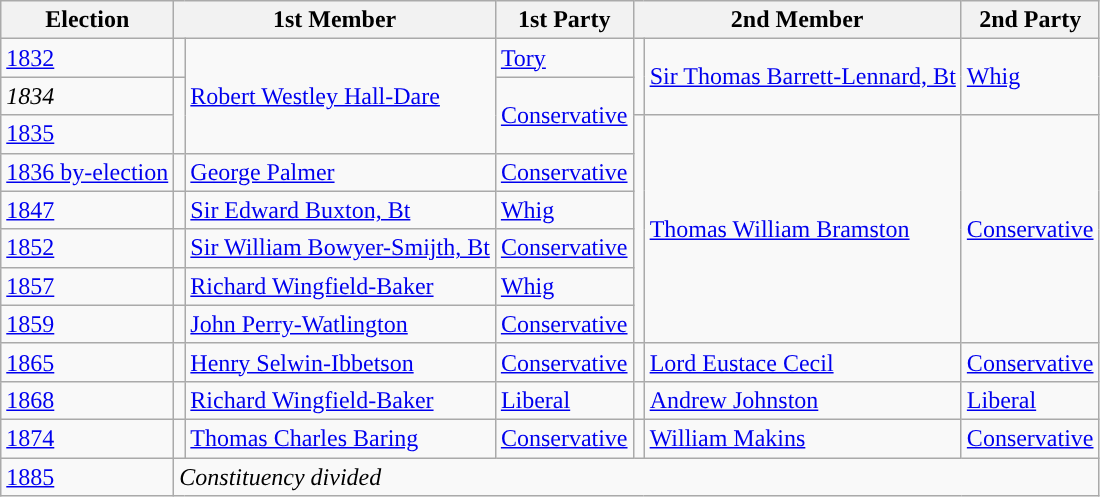<table class="wikitable">
<tr>
<th>Election</th>
<th colspan="2">1st Member</th>
<th>1st Party</th>
<th colspan="2">2nd Member</th>
<th>2nd Party</th>
</tr>
<tr>
<td><a href='#'>1832</a></td>
<td style="background-color: "></td>
<td rowspan="3"><a href='#'>Robert Westley Hall-Dare</a></td>
<td><a href='#'>Tory</a></td>
<td rowspan="2" style="background-color: "></td>
<td rowspan="2"><a href='#'>Sir Thomas Barrett-Lennard, Bt</a></td>
<td rowspan="2"><a href='#'>Whig</a></td>
</tr>
<tr>
<td><em>1834</em></td>
<td rowspan="2" style="background-color: "></td>
<td rowspan="2"><a href='#'>Conservative</a></td>
</tr>
<tr>
<td><a href='#'>1835</a></td>
<td rowspan="6" style="background-color: "></td>
<td rowspan="6"><a href='#'>Thomas William Bramston</a></td>
<td rowspan="6"><a href='#'>Conservative</a></td>
</tr>
<tr>
<td><a href='#'>1836 by-election</a></td>
<td style="background-color: "></td>
<td><a href='#'>George Palmer</a></td>
<td><a href='#'>Conservative</a></td>
</tr>
<tr>
<td><a href='#'>1847</a></td>
<td style="background-color: "></td>
<td><a href='#'>Sir Edward Buxton, Bt</a></td>
<td><a href='#'>Whig</a></td>
</tr>
<tr>
<td><a href='#'>1852</a></td>
<td style="background-color: "></td>
<td><a href='#'>Sir William Bowyer-Smijth, Bt</a></td>
<td><a href='#'>Conservative</a></td>
</tr>
<tr>
<td><a href='#'>1857</a></td>
<td style="background-color: "></td>
<td><a href='#'>Richard Wingfield-Baker</a></td>
<td><a href='#'>Whig</a></td>
</tr>
<tr>
<td><a href='#'>1859</a></td>
<td style="background-color: "></td>
<td><a href='#'>John Perry-Watlington</a></td>
<td><a href='#'>Conservative</a></td>
</tr>
<tr>
<td><a href='#'>1865</a></td>
<td style="background-color: "></td>
<td><a href='#'>Henry Selwin-Ibbetson</a></td>
<td><a href='#'>Conservative</a></td>
<td style="background-color: "></td>
<td><a href='#'>Lord Eustace Cecil</a></td>
<td><a href='#'>Conservative</a></td>
</tr>
<tr>
<td><a href='#'>1868</a></td>
<td style="background-color: "></td>
<td><a href='#'>Richard Wingfield-Baker</a></td>
<td><a href='#'>Liberal</a></td>
<td style="background-color: "></td>
<td><a href='#'>Andrew Johnston</a></td>
<td><a href='#'>Liberal</a></td>
</tr>
<tr>
<td><a href='#'>1874</a></td>
<td style="background-color: "></td>
<td><a href='#'>Thomas Charles Baring</a></td>
<td><a href='#'>Conservative</a></td>
<td style="background-color: "></td>
<td><a href='#'>William Makins</a></td>
<td><a href='#'>Conservative</a></td>
</tr>
<tr>
<td><a href='#'>1885</a></td>
<td colspan="6"><em>Constituency divided</em></td>
</tr>
</table>
